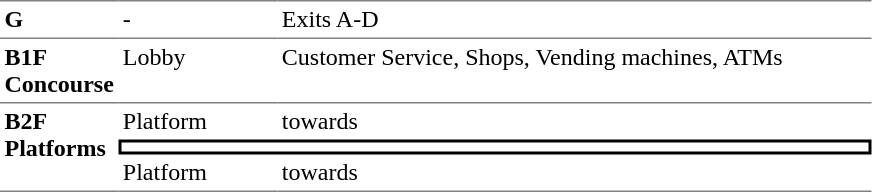<table border=0 cellspacing=0 cellpadding=3>
<tr>
<td style="border-top:solid 1px gray;" width=50 valign=top><strong>G</strong></td>
<td style="border-top:solid 1px gray;" width=100 valign=top>-</td>
<td style="border-top:solid 1px gray;" width=390 valign=top>Exits A-D</td>
</tr>
<tr>
<td style="border-bottom:solid 1px gray; border-top:solid 1px gray;" valign=top width=50><strong>B1F<br>Concourse</strong></td>
<td style="border-bottom:solid 1px gray; border-top:solid 1px gray;" valign=top width=100>Lobby</td>
<td style="border-bottom:solid 1px gray; border-top:solid 1px gray;" valign=top width=390>Customer Service, Shops, Vending machines, ATMs</td>
</tr>
<tr>
<td style="border-bottom:solid 1px gray;" rowspan=3 valign=top><strong>B2F<br>Platforms</strong></td>
<td>Platform</td>
<td>  towards  </td>
</tr>
<tr>
<td style="border-right:solid 2px black;border-left:solid 2px black;border-top:solid 2px black;border-bottom:solid 2px black;text-align:center;" colspan=2></td>
</tr>
<tr>
<td style="border-bottom:solid 1px gray;">Platform</td>
<td style="border-bottom:solid 1px gray;">  towards   </td>
</tr>
</table>
